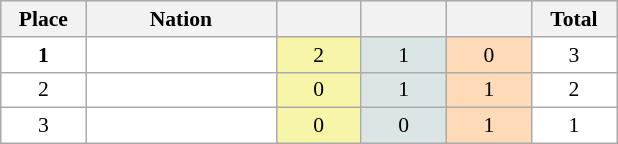<table class=wikitable style="border:1px solid #AAAAAA;font-size:90%">
<tr bgcolor="#EFEFEF">
<th width=50>Place</th>
<th width=120>Nation</th>
<th width=50></th>
<th width=50></th>
<th width=50></th>
<th width=50>Total</th>
</tr>
<tr align="center" valign="top" bgcolor="#FFFFFF">
<td><strong>1</strong></td>
<td align="left"><strong></strong></td>
<td style="background:#F7F6A8;">2</td>
<td style="background:#DCE5E5;">1</td>
<td style="background:#FFDAB9;">0</td>
<td>3</td>
</tr>
<tr align="center" valign="top" bgcolor="#FFFFFF">
<td>2</td>
<td align="left"></td>
<td style="background:#F7F6A8;">0</td>
<td style="background:#DCE5E5;">1</td>
<td style="background:#FFDAB9;">1</td>
<td>2</td>
</tr>
<tr align="center" valign="top" bgcolor="#FFFFFF">
<td>3</td>
<td align="left"></td>
<td style="background:#F7F6A8;">0</td>
<td style="background:#DCE5E5;">0</td>
<td style="background:#FFDAB9;">1</td>
<td>1</td>
</tr>
</table>
